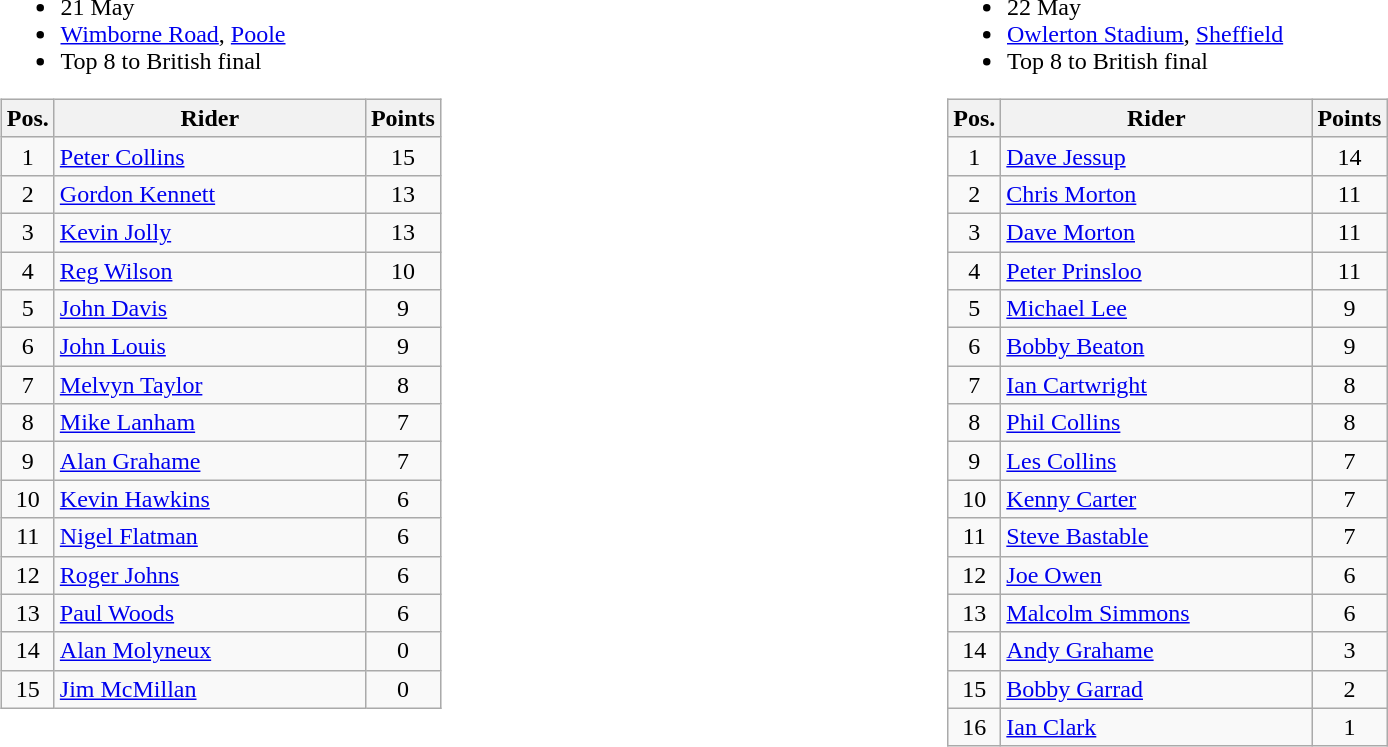<table width=100%>
<tr>
<td width=50% valign=top><br><ul><li>21 May</li><li> <a href='#'>Wimborne Road</a>, <a href='#'>Poole</a></li><li>Top 8 to British final</li></ul><table class="wikitable" style="text-align:center;">
<tr>
<th width=25px>Pos.</th>
<th width=200px>Rider</th>
<th width=40px>Points</th>
</tr>
<tr>
<td>1</td>
<td align=left><a href='#'>Peter Collins</a></td>
<td>15</td>
</tr>
<tr>
<td>2</td>
<td align=left><a href='#'>Gordon Kennett</a></td>
<td>13</td>
</tr>
<tr>
<td>3</td>
<td align=left><a href='#'>Kevin Jolly</a></td>
<td>13</td>
</tr>
<tr>
<td>4</td>
<td align=left><a href='#'>Reg Wilson</a></td>
<td>10</td>
</tr>
<tr>
<td>5</td>
<td align=left><a href='#'>John Davis</a></td>
<td>9</td>
</tr>
<tr>
<td>6</td>
<td align=left><a href='#'>John Louis</a></td>
<td>9</td>
</tr>
<tr>
<td>7</td>
<td align=left><a href='#'>Melvyn Taylor</a></td>
<td>8</td>
</tr>
<tr>
<td>8</td>
<td align=left><a href='#'>Mike Lanham</a></td>
<td>7</td>
</tr>
<tr>
<td>9</td>
<td align=left><a href='#'>Alan Grahame</a></td>
<td>7</td>
</tr>
<tr>
<td>10</td>
<td align=left><a href='#'>Kevin Hawkins</a></td>
<td>6</td>
</tr>
<tr>
<td>11</td>
<td align=left><a href='#'>Nigel Flatman</a></td>
<td>6</td>
</tr>
<tr>
<td>12</td>
<td align=left><a href='#'>Roger Johns</a></td>
<td>6</td>
</tr>
<tr>
<td>13</td>
<td align=left><a href='#'>Paul Woods</a></td>
<td>6</td>
</tr>
<tr>
<td>14</td>
<td align=left><a href='#'>Alan Molyneux</a></td>
<td>0</td>
</tr>
<tr>
<td>15</td>
<td align=left><a href='#'>Jim McMillan</a></td>
<td>0</td>
</tr>
</table>
</td>
<td width=50% valign=top><br><ul><li>22 May</li><li> <a href='#'>Owlerton Stadium</a>, <a href='#'>Sheffield</a></li><li>Top 8 to British final</li></ul><table class="wikitable" style="text-align:center;">
<tr>
<th width=25px>Pos.</th>
<th width=200px>Rider</th>
<th width=40px>Points</th>
</tr>
<tr>
<td>1</td>
<td align=left><a href='#'>Dave Jessup</a></td>
<td>14</td>
</tr>
<tr>
<td>2</td>
<td align=left><a href='#'>Chris Morton</a></td>
<td>11</td>
</tr>
<tr>
<td>3</td>
<td align=left><a href='#'>Dave Morton</a></td>
<td>11</td>
</tr>
<tr>
<td>4</td>
<td align=left><a href='#'>Peter Prinsloo</a></td>
<td>11</td>
</tr>
<tr>
<td>5</td>
<td align=left><a href='#'>Michael Lee</a></td>
<td>9</td>
</tr>
<tr>
<td>6</td>
<td align=left><a href='#'>Bobby Beaton</a></td>
<td>9</td>
</tr>
<tr>
<td>7</td>
<td align=left><a href='#'>Ian Cartwright</a></td>
<td>8</td>
</tr>
<tr>
<td>8</td>
<td align=left><a href='#'>Phil Collins</a></td>
<td>8</td>
</tr>
<tr>
<td>9</td>
<td align=left><a href='#'>Les Collins</a></td>
<td>7</td>
</tr>
<tr>
<td>10</td>
<td align=left><a href='#'>Kenny Carter</a></td>
<td>7</td>
</tr>
<tr>
<td>11</td>
<td align=left><a href='#'>Steve Bastable</a></td>
<td>7</td>
</tr>
<tr>
<td>12</td>
<td align=left><a href='#'>Joe Owen</a></td>
<td>6</td>
</tr>
<tr>
<td>13</td>
<td align=left><a href='#'>Malcolm Simmons</a></td>
<td>6</td>
</tr>
<tr>
<td>14</td>
<td align=left><a href='#'>Andy Grahame</a></td>
<td>3</td>
</tr>
<tr>
<td>15</td>
<td align=left><a href='#'>Bobby Garrad</a></td>
<td>2</td>
</tr>
<tr>
<td>16</td>
<td align=left><a href='#'>Ian Clark</a></td>
<td>1</td>
</tr>
</table>
</td>
</tr>
</table>
